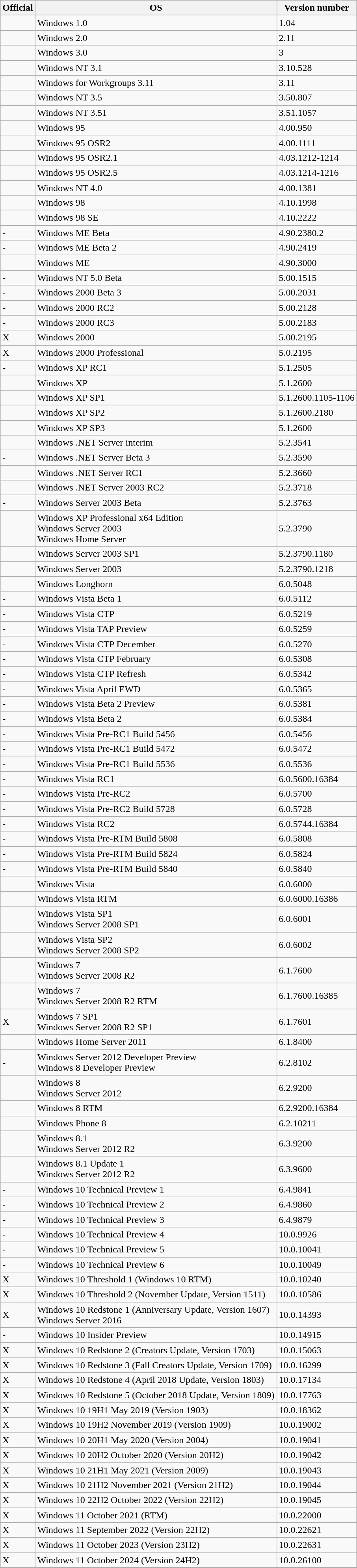<table class="wikitable">
<tr>
<th scope="col">Official</th>
<th scope="col">OS</th>
<th scope="col">Version number</th>
</tr>
<tr>
<td></td>
<td>Windows 1.0</td>
<td>1.04</td>
</tr>
<tr>
<td></td>
<td>Windows 2.0</td>
<td>2.11</td>
</tr>
<tr>
<td></td>
<td>Windows 3.0</td>
<td>3</td>
</tr>
<tr>
<td></td>
<td>Windows NT 3.1</td>
<td>3.10.528</td>
</tr>
<tr>
<td></td>
<td>Windows for Workgroups 3.11</td>
<td>3.11</td>
</tr>
<tr>
<td></td>
<td>Windows NT 3.5</td>
<td>3.50.807</td>
</tr>
<tr>
<td></td>
<td>Windows NT 3.51</td>
<td>3.51.1057</td>
</tr>
<tr>
<td></td>
<td>Windows 95</td>
<td>4.00.950</td>
</tr>
<tr>
<td></td>
<td>Windows 95 OSR2</td>
<td>4.00.1111</td>
</tr>
<tr>
<td></td>
<td>Windows 95 OSR2.1</td>
<td>4.03.1212-1214</td>
</tr>
<tr>
<td></td>
<td>Windows 95 OSR2.5</td>
<td>4.03.1214-1216</td>
</tr>
<tr>
<td></td>
<td>Windows NT 4.0</td>
<td>4.00.1381</td>
</tr>
<tr>
<td></td>
<td>Windows 98</td>
<td>4.10.1998</td>
</tr>
<tr>
<td></td>
<td>Windows 98 SE</td>
<td>4.10.2222</td>
</tr>
<tr>
<td>-</td>
<td>Windows ME Beta</td>
<td>4.90.2380.2</td>
</tr>
<tr>
<td>-</td>
<td>Windows ME Beta 2</td>
<td>4.90.2419</td>
</tr>
<tr>
<td></td>
<td>Windows ME</td>
<td>4.90.3000</td>
</tr>
<tr>
<td>-</td>
<td>Windows NT 5.0 Beta</td>
<td>5.00.1515</td>
</tr>
<tr>
<td>-</td>
<td>Windows 2000 Beta 3</td>
<td>5.00.2031</td>
</tr>
<tr>
<td>-</td>
<td>Windows 2000 RC2</td>
<td>5.00.2128</td>
</tr>
<tr>
<td>-</td>
<td>Windows 2000 RC3</td>
<td>5.00.2183</td>
</tr>
<tr>
<td>X</td>
<td>Windows 2000</td>
<td>5.00.2195</td>
</tr>
<tr>
<td>X</td>
<td>Windows 2000 Professional</td>
<td>5.0.2195</td>
</tr>
<tr>
<td>-</td>
<td>Windows XP RC1</td>
<td>5.1.2505</td>
</tr>
<tr>
<td></td>
<td>Windows XP</td>
<td>5.1.2600</td>
</tr>
<tr>
<td></td>
<td>Windows XP SP1</td>
<td>5.1.2600.1105-1106</td>
</tr>
<tr>
<td></td>
<td>Windows XP SP2</td>
<td>5.1.2600.2180</td>
</tr>
<tr>
<td></td>
<td>Windows XP SP3</td>
<td>5.1.2600</td>
</tr>
<tr>
<td></td>
<td>Windows .NET Server interim</td>
<td>5.2.3541</td>
</tr>
<tr>
<td>-</td>
<td>Windows .NET Server Beta 3</td>
<td>5.2.3590</td>
</tr>
<tr>
<td></td>
<td>Windows .NET Server RC1</td>
<td>5.2.3660</td>
</tr>
<tr>
<td></td>
<td>Windows .NET Server 2003 RC2</td>
<td>5.2.3718</td>
</tr>
<tr>
<td>-</td>
<td>Windows Server 2003 Beta</td>
<td>5.2.3763</td>
</tr>
<tr>
<td></td>
<td>Windows XP Professional x64 Edition<br>Windows Server 2003<br>Windows Home Server</td>
<td>5.2.3790</td>
</tr>
<tr>
<td></td>
<td>Windows Server 2003 SP1</td>
<td>5.2.3790.1180</td>
</tr>
<tr>
<td></td>
<td>Windows Server 2003</td>
<td>5.2.3790.1218</td>
</tr>
<tr>
<td></td>
<td>Windows Longhorn</td>
<td>6.0.5048</td>
</tr>
<tr>
<td>-</td>
<td>Windows Vista  Beta 1</td>
<td>6.0.5112</td>
</tr>
<tr>
<td>-</td>
<td>Windows Vista CTP</td>
<td>6.0.5219</td>
</tr>
<tr>
<td>-</td>
<td>Windows Vista TAP Preview</td>
<td>6.0.5259</td>
</tr>
<tr>
<td>-</td>
<td>Windows Vista CTP December</td>
<td>6.0.5270</td>
</tr>
<tr>
<td>-</td>
<td>Windows Vista CTP February</td>
<td>6.0.5308</td>
</tr>
<tr>
<td>-</td>
<td>Windows Vista CTP Refresh</td>
<td>6.0.5342</td>
</tr>
<tr>
<td>-</td>
<td>Windows Vista April EWD</td>
<td>6.0.5365</td>
</tr>
<tr>
<td>-</td>
<td>Windows Vista Beta 2 Preview</td>
<td>6.0.5381</td>
</tr>
<tr>
<td>-</td>
<td>Windows Vista Beta 2</td>
<td>6.0.5384</td>
</tr>
<tr>
<td>-</td>
<td>Windows Vista Pre-RC1 Build 5456</td>
<td>6.0.5456</td>
</tr>
<tr>
<td>-</td>
<td>Windows Vista Pre-RC1 Build 5472</td>
<td>6.0.5472</td>
</tr>
<tr>
<td>-</td>
<td>Windows Vista Pre-RC1 Build 5536</td>
<td>6.0.5536</td>
</tr>
<tr>
<td>-</td>
<td>Windows Vista RC1</td>
<td>6.0.5600.16384</td>
</tr>
<tr>
<td>-</td>
<td>Windows Vista Pre-RC2</td>
<td>6.0.5700</td>
</tr>
<tr>
<td>-</td>
<td>Windows Vista Pre-RC2 Build 5728</td>
<td>6.0.5728</td>
</tr>
<tr>
<td>-</td>
<td>Windows Vista RC2</td>
<td>6.0.5744.16384</td>
</tr>
<tr>
<td>-</td>
<td>Windows Vista Pre-RTM Build 5808</td>
<td>6.0.5808</td>
</tr>
<tr>
<td>-</td>
<td>Windows Vista Pre-RTM Build 5824</td>
<td>6.0.5824</td>
</tr>
<tr>
<td>-</td>
<td>Windows Vista Pre-RTM Build 5840</td>
<td>6.0.5840</td>
</tr>
<tr>
<td></td>
<td>Windows Vista</td>
<td>6.0.6000</td>
</tr>
<tr>
<td></td>
<td>Windows Vista RTM</td>
<td>6.0.6000.16386</td>
</tr>
<tr>
<td></td>
<td>Windows Vista SP1<br>Windows Server 2008 SP1</td>
<td>6.0.6001</td>
</tr>
<tr>
<td></td>
<td>Windows Vista SP2<br>Windows Server 2008 SP2</td>
<td>6.0.6002</td>
</tr>
<tr>
<td></td>
<td>Windows 7<br>Windows Server 2008 R2</td>
<td>6.1.7600</td>
</tr>
<tr>
<td></td>
<td>Windows 7<br>Windows Server 2008 R2 RTM</td>
<td>6.1.7600.16385</td>
</tr>
<tr>
<td>X</td>
<td>Windows 7 SP1 <br> Windows Server 2008 R2 SP1</td>
<td>6.1.7601</td>
</tr>
<tr>
<td></td>
<td>Windows Home Server 2011</td>
<td>6.1.8400</td>
</tr>
<tr>
<td>-</td>
<td>Windows Server 2012 Developer Preview <br> Windows 8 Developer Preview</td>
<td>6.2.8102</td>
</tr>
<tr>
<td></td>
<td>Windows 8<br>Windows Server 2012</td>
<td>6.2.9200</td>
</tr>
<tr>
<td></td>
<td>Windows 8 RTM</td>
<td>6.2.9200.16384</td>
</tr>
<tr>
<td></td>
<td>Windows Phone 8</td>
<td>6.2.10211</td>
</tr>
<tr>
<td></td>
<td>Windows 8.1<br>Windows Server 2012 R2</td>
<td>6.3.9200</td>
</tr>
<tr>
<td></td>
<td>Windows 8.1 Update 1<br>Windows Server 2012 R2</td>
<td>6.3.9600</td>
</tr>
<tr>
<td>-</td>
<td>Windows 10 Technical Preview 1</td>
<td>6.4.9841</td>
</tr>
<tr>
<td>-</td>
<td>Windows 10 Technical Preview 2</td>
<td>6.4.9860</td>
</tr>
<tr>
<td>-</td>
<td>Windows 10 Technical Preview 3</td>
<td>6.4.9879</td>
</tr>
<tr>
<td>-</td>
<td>Windows 10 Technical Preview 4</td>
<td>10.0.9926</td>
</tr>
<tr>
<td>-</td>
<td>Windows 10 Technical Preview 5</td>
<td>10.0.10041</td>
</tr>
<tr>
<td>-</td>
<td>Windows 10 Technical Preview 6</td>
<td>10.0.10049</td>
</tr>
<tr>
<td>X</td>
<td>Windows 10 Threshold 1 (Windows 10 RTM)</td>
<td>10.0.10240</td>
</tr>
<tr>
<td>X</td>
<td>Windows 10 Threshold 2 (November Update, Version 1511)</td>
<td>10.0.10586</td>
</tr>
<tr>
<td>X</td>
<td>Windows 10 Redstone 1 (Anniversary Update, Version 1607)<br>Windows Server 2016</td>
<td>10.0.14393</td>
</tr>
<tr>
<td>-</td>
<td>Windows 10 Insider Preview</td>
<td>10.0.14915</td>
</tr>
<tr>
<td>X</td>
<td>Windows 10 Redstone 2 (Creators Update, Version 1703)</td>
<td>10.0.15063</td>
</tr>
<tr>
<td>X</td>
<td>Windows 10 Redstone 3 (Fall Creators Update, Version 1709)</td>
<td>10.0.16299</td>
</tr>
<tr>
<td>X</td>
<td>Windows 10 Redstone 4 (April 2018 Update, Version 1803)</td>
<td>10.0.17134</td>
</tr>
<tr>
<td>X</td>
<td>Windows 10 Redstone 5 (October 2018 Update, Version 1809)</td>
<td>10.0.17763</td>
</tr>
<tr>
<td>X</td>
<td>Windows 10 19H1 May 2019 (Version 1903)</td>
<td>10.0.18362</td>
</tr>
<tr>
<td>X</td>
<td>Windows 10 19H2 November 2019 (Version 1909)</td>
<td>10.0.19002</td>
</tr>
<tr>
<td>X</td>
<td>Windows 10 20H1 May 2020 (Version 2004)</td>
<td>10.0.19041</td>
</tr>
<tr>
<td>X</td>
<td>Windows 10 20H2 October 2020 (Version 20H2)</td>
<td>10.0.19042</td>
</tr>
<tr>
<td>X</td>
<td>Windows 10 21H1 May 2021 (Version 2009)</td>
<td>10.0.19043</td>
</tr>
<tr>
<td>X</td>
<td>Windows 10 21H2 November 2021 (Version 21H2)</td>
<td>10.0.19044</td>
</tr>
<tr>
<td>X</td>
<td>Windows 10 22H2 October 2022 (Version 22H2)</td>
<td>10.0.19045</td>
</tr>
<tr>
<td>X</td>
<td>Windows 11 October 2021 (RTM)</td>
<td>10.0.22000</td>
</tr>
<tr>
<td>X</td>
<td>Windows 11 September 2022 (Version 22H2)</td>
<td>10.0.22621</td>
</tr>
<tr>
<td>X</td>
<td>Windows 11 October 2023 (Version 23H2)</td>
<td>10.0.22631</td>
</tr>
<tr>
<td>X</td>
<td>Windows 11 October 2024 (Version 24H2)</td>
<td>10.0.26100</td>
</tr>
</table>
